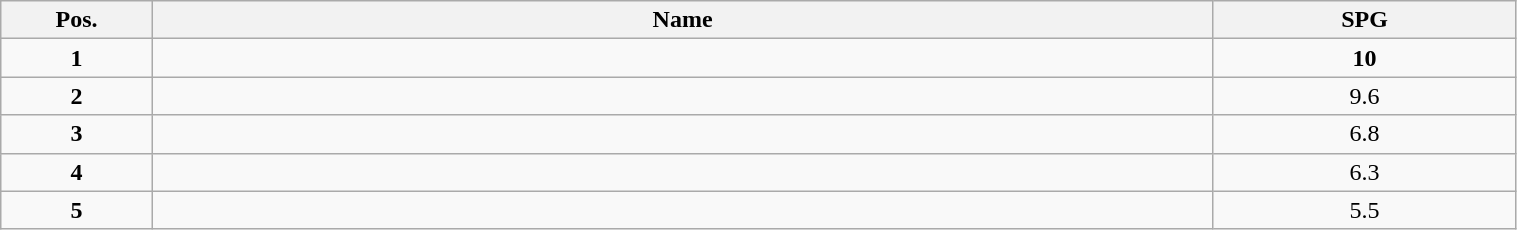<table class="wikitable" style="width:80%;">
<tr>
<th style="width:10%;">Pos.</th>
<th style="width:70%;">Name</th>
<th style="width:20%;">SPG</th>
</tr>
<tr>
<td align=center><strong>1</strong></td>
<td><strong></strong></td>
<td align=center><strong>10</strong></td>
</tr>
<tr>
<td align=center><strong>2</strong></td>
<td></td>
<td align=center>9.6</td>
</tr>
<tr>
<td align=center><strong>3</strong></td>
<td></td>
<td align=center>6.8</td>
</tr>
<tr>
<td align=center><strong>4</strong></td>
<td></td>
<td align=center>6.3</td>
</tr>
<tr>
<td align=center><strong>5</strong></td>
<td></td>
<td align=center>5.5</td>
</tr>
</table>
